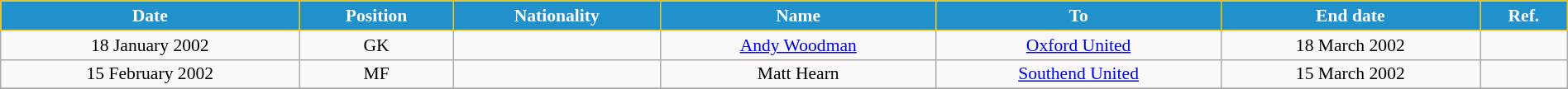<table class="wikitable" style="text-align:center; font-size:90%; width:100%;">
<tr>
<th style="background:#2191CC; color:white; border:1px solid #F7C408; text-align:center;">Date</th>
<th style="background:#2191CC; color:white; border:1px solid #F7C408; text-align:center;">Position</th>
<th style="background:#2191CC; color:white; border:1px solid #F7C408; text-align:center;">Nationality</th>
<th style="background:#2191CC; color:white; border:1px solid #F7C408; text-align:center;">Name</th>
<th style="background:#2191CC; color:white; border:1px solid #F7C408; text-align:center;">To</th>
<th style="background:#2191CC; color:white; border:1px solid #F7C408; text-align:center;">End date</th>
<th style="background:#2191CC; color:white; border:1px solid #F7C408; text-align:center;">Ref.</th>
</tr>
<tr>
<td>18 January 2002</td>
<td>GK</td>
<td></td>
<td><a href='#'>Andy Woodman</a></td>
<td> <a href='#'>Oxford United</a></td>
<td>18 March 2002</td>
<td></td>
</tr>
<tr>
<td>15 February 2002</td>
<td>MF</td>
<td></td>
<td>Matt Hearn</td>
<td> <a href='#'>Southend United</a></td>
<td>15 March 2002</td>
<td></td>
</tr>
<tr>
</tr>
</table>
